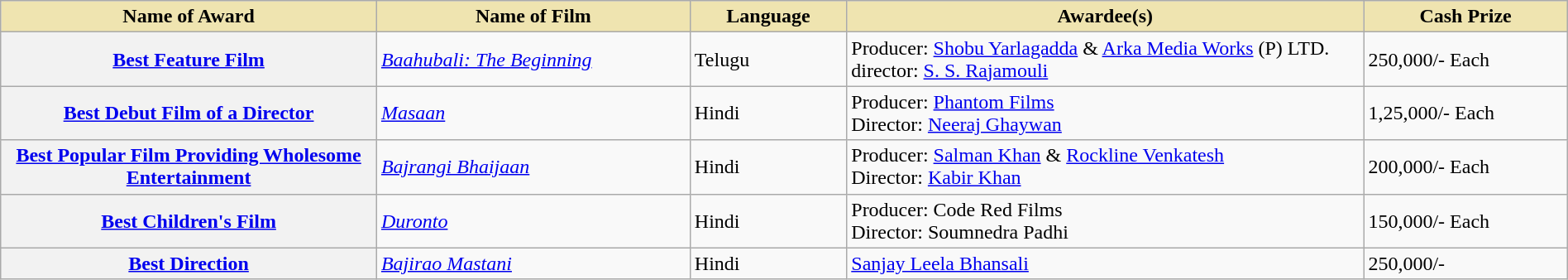<table class="wikitable plainrowheaders" style="width:100%;">
<tr>
<th style="background-color:#EFE4B0;width:24%;">Name of Award</th>
<th style="background-color:#EFE4B0;width:20%;">Name of Film</th>
<th style="background-color:#EFE4B0;width:10%;">Language</th>
<th style="background-color:#EFE4B0;width:33%;">Awardee(s)</th>
<th style="background-color:#EFE4B0;width:16%;">Cash Prize</th>
</tr>
<tr>
<th scope="row"><a href='#'>Best Feature Film</a></th>
<td><em><a href='#'>Baahubali: The Beginning</a></em></td>
<td>Telugu</td>
<td>Producer: <a href='#'>Shobu Yarlagadda</a> & <a href='#'>Arka Media Works</a> (P) LTD.<br>director: <a href='#'>S. S. Rajamouli</a></td>
<td> 250,000/- Each</td>
</tr>
<tr>
<th scope="row"><a href='#'>Best Debut Film of a Director</a></th>
<td><em><a href='#'>Masaan</a></em></td>
<td>Hindi</td>
<td>Producer: <a href='#'>Phantom Films</a><br>Director: <a href='#'>Neeraj Ghaywan</a></td>
<td> 1,25,000/- Each</td>
</tr>
<tr>
<th scope="row"><a href='#'>Best Popular Film Providing Wholesome Entertainment</a></th>
<td><em><a href='#'>Bajrangi Bhaijaan</a></em></td>
<td>Hindi</td>
<td>Producer: <a href='#'>Salman Khan</a> & <a href='#'>Rockline Venkatesh</a><br>Director: <a href='#'>Kabir Khan</a></td>
<td> 200,000/- Each</td>
</tr>
<tr>
<th scope="row"><a href='#'>Best Children's Film</a></th>
<td><em><a href='#'>Duronto</a></em></td>
<td>Hindi</td>
<td>Producer: Code Red Films<br>Director: Soumnedra Padhi</td>
<td> 150,000/- Each</td>
</tr>
<tr>
<th scope="row"><a href='#'>Best Direction</a></th>
<td><em><a href='#'>Bajirao Mastani</a></em></td>
<td>Hindi</td>
<td><a href='#'>Sanjay Leela Bhansali</a></td>
<td> 250,000/-</td>
</tr>
</table>
